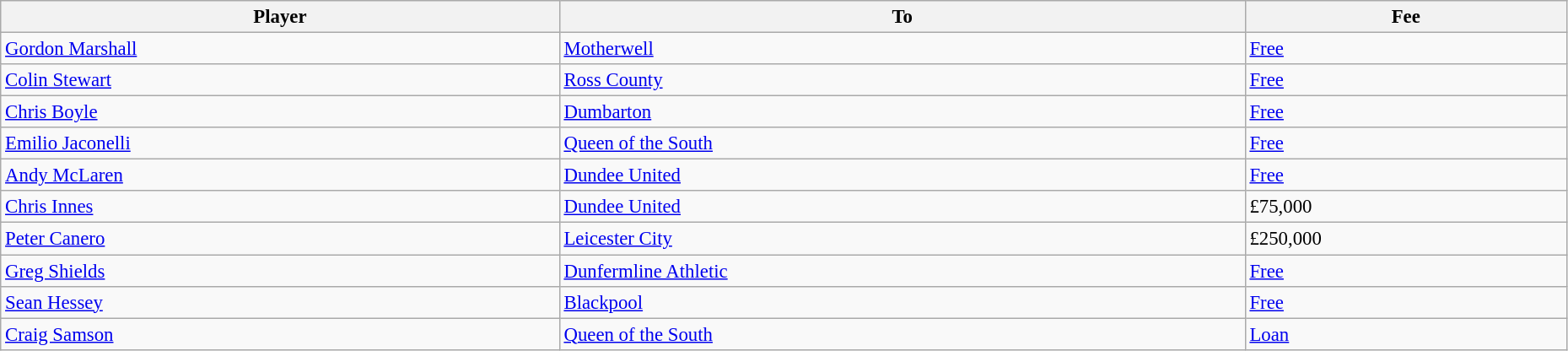<table class="wikitable" style="text-align:center; font-size:95%;width:98%; text-align:left">
<tr>
<th>Player</th>
<th>To</th>
<th>Fee</th>
</tr>
<tr>
<td> <a href='#'>Gordon Marshall</a></td>
<td> <a href='#'>Motherwell</a></td>
<td><a href='#'>Free</a></td>
</tr>
<tr>
<td> <a href='#'>Colin Stewart</a></td>
<td> <a href='#'>Ross County</a></td>
<td><a href='#'>Free</a></td>
</tr>
<tr>
<td> <a href='#'>Chris Boyle</a></td>
<td> <a href='#'>Dumbarton</a></td>
<td><a href='#'>Free</a></td>
</tr>
<tr>
<td> <a href='#'>Emilio Jaconelli</a></td>
<td> <a href='#'>Queen of the South</a></td>
<td><a href='#'>Free</a></td>
</tr>
<tr>
<td> <a href='#'>Andy McLaren</a></td>
<td> <a href='#'>Dundee United</a></td>
<td><a href='#'>Free</a></td>
</tr>
<tr>
<td> <a href='#'>Chris Innes</a></td>
<td> <a href='#'>Dundee United</a></td>
<td>£75,000</td>
</tr>
<tr>
<td> <a href='#'>Peter Canero</a></td>
<td> <a href='#'>Leicester City</a></td>
<td>£250,000</td>
</tr>
<tr>
<td> <a href='#'>Greg Shields</a></td>
<td> <a href='#'>Dunfermline Athletic</a></td>
<td><a href='#'>Free</a></td>
</tr>
<tr>
<td> <a href='#'>Sean Hessey</a></td>
<td> <a href='#'>Blackpool</a></td>
<td><a href='#'>Free</a></td>
</tr>
<tr>
<td> <a href='#'>Craig Samson</a></td>
<td> <a href='#'>Queen of the South</a></td>
<td><a href='#'>Loan</a></td>
</tr>
</table>
